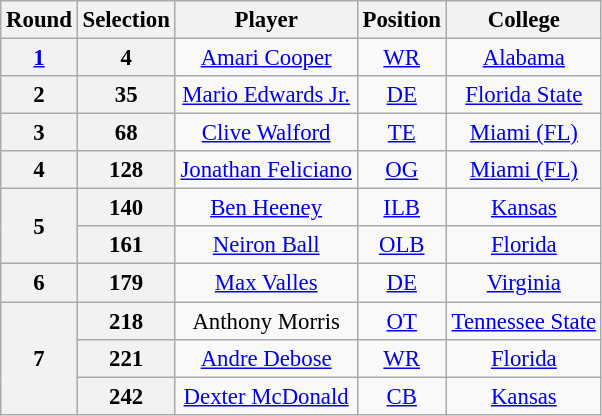<table class="wikitable" style="font-size: 95%; text-align: center;">
<tr>
<th>Round</th>
<th>Selection</th>
<th>Player</th>
<th>Position</th>
<th>College</th>
</tr>
<tr>
<th><a href='#'>1</a></th>
<th>4</th>
<td><a href='#'>Amari Cooper</a></td>
<td><a href='#'>WR</a></td>
<td><a href='#'>Alabama</a></td>
</tr>
<tr>
<th>2</th>
<th>35</th>
<td><a href='#'>Mario Edwards Jr.</a></td>
<td><a href='#'>DE</a></td>
<td><a href='#'>Florida State</a></td>
</tr>
<tr>
<th>3</th>
<th>68</th>
<td><a href='#'>Clive Walford</a></td>
<td><a href='#'>TE</a></td>
<td><a href='#'>Miami (FL)</a></td>
</tr>
<tr>
<th>4</th>
<th>128</th>
<td><a href='#'>Jonathan Feliciano</a></td>
<td><a href='#'>OG</a></td>
<td><a href='#'>Miami (FL)</a></td>
</tr>
<tr>
<th rowspan=2>5</th>
<th>140</th>
<td><a href='#'>Ben Heeney</a></td>
<td><a href='#'>ILB</a></td>
<td><a href='#'>Kansas</a></td>
</tr>
<tr>
<th>161</th>
<td><a href='#'>Neiron Ball</a></td>
<td><a href='#'>OLB</a></td>
<td><a href='#'>Florida</a></td>
</tr>
<tr>
<th>6</th>
<th>179</th>
<td><a href='#'>Max Valles</a></td>
<td><a href='#'>DE</a></td>
<td><a href='#'>Virginia</a></td>
</tr>
<tr>
<th rowspan=3>7</th>
<th>218</th>
<td>Anthony Morris</td>
<td><a href='#'>OT</a></td>
<td><a href='#'>Tennessee State</a></td>
</tr>
<tr>
<th>221</th>
<td><a href='#'>Andre Debose</a></td>
<td><a href='#'>WR</a></td>
<td><a href='#'>Florida</a></td>
</tr>
<tr>
<th>242</th>
<td><a href='#'>Dexter McDonald</a></td>
<td><a href='#'>CB</a></td>
<td><a href='#'>Kansas</a></td>
</tr>
</table>
